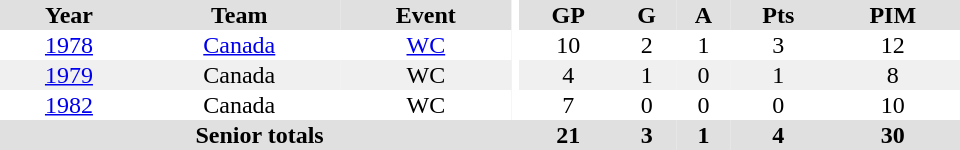<table border="0" cellpadding="1" cellspacing="0" ID="Table3" style="text-align:center; width:40em">
<tr bgcolor="#e0e0e0">
<th>Year</th>
<th>Team</th>
<th>Event</th>
<th rowspan="102" bgcolor="#ffffff"></th>
<th>GP</th>
<th>G</th>
<th>A</th>
<th>Pts</th>
<th>PIM</th>
</tr>
<tr>
<td><a href='#'>1978</a></td>
<td><a href='#'>Canada</a></td>
<td><a href='#'>WC</a></td>
<td>10</td>
<td>2</td>
<td>1</td>
<td>3</td>
<td>12</td>
</tr>
<tr bgcolor="#f0f0f0">
<td><a href='#'>1979</a></td>
<td>Canada</td>
<td>WC</td>
<td>4</td>
<td>1</td>
<td>0</td>
<td>1</td>
<td>8</td>
</tr>
<tr>
<td><a href='#'>1982</a></td>
<td>Canada</td>
<td>WC</td>
<td>7</td>
<td>0</td>
<td>0</td>
<td>0</td>
<td>10</td>
</tr>
<tr bgcolor="#e0e0e0">
<th colspan="4">Senior totals</th>
<th>21</th>
<th>3</th>
<th>1</th>
<th>4</th>
<th>30</th>
</tr>
</table>
